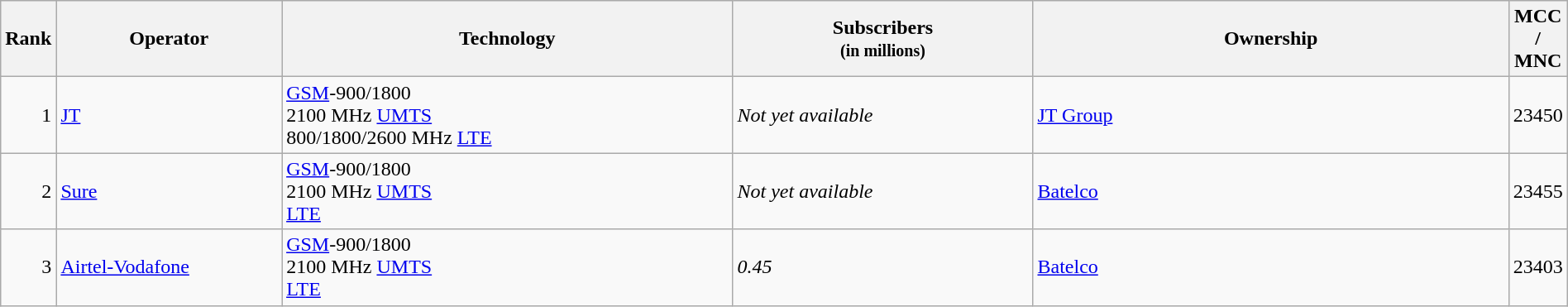<table class="wikitable" style="width:100%;">
<tr>
<th style="width:3%;">Rank</th>
<th style="width:15%;">Operator</th>
<th style="width:30%;">Technology</th>
<th style="width:20%;">Subscribers<br><small>(in millions)</small></th>
<th style="width:32%;">Ownership</th>
<th>MCC / MNC</th>
</tr>
<tr>
<td align=right>1</td>
<td><a href='#'>JT</a></td>
<td><a href='#'>GSM</a>-900/1800<br>2100 MHz <a href='#'>UMTS</a> <br>800/1800/2600 MHz <a href='#'>LTE</a></td>
<td><em>Not yet available</em></td>
<td><a href='#'>JT Group</a></td>
<td>23450</td>
</tr>
<tr>
<td align=right>2</td>
<td><a href='#'>Sure</a></td>
<td><a href='#'>GSM</a>-900/1800<br>2100 MHz <a href='#'>UMTS</a><br><a href='#'>LTE</a></td>
<td><em>Not yet available</em></td>
<td><a href='#'>Batelco</a></td>
<td>23455</td>
</tr>
<tr>
<td align=right>3</td>
<td><a href='#'>Airtel-Vodafone</a></td>
<td><a href='#'>GSM</a>-900/1800<br>2100 MHz <a href='#'>UMTS</a><br><a href='#'>LTE</a></td>
<td><em>0.45</em></td>
<td><a href='#'>Batelco</a></td>
<td>23403</td>
</tr>
</table>
